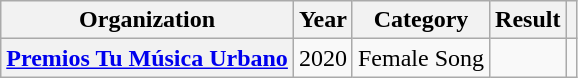<table class="wikitable sortable plainrowheaders" style="border:none; margin:0;">
<tr>
<th scope="col">Organization</th>
<th scope="col">Year</th>
<th scope="col">Category</th>
<th scope="col">Result</th>
<th class="unsortable" scope="col"></th>
</tr>
<tr>
<th scope="row"><a href='#'>Premios Tu Música Urbano</a></th>
<td>2020</td>
<td>Female Song</td>
<td></td>
<td style="text-align:center;"></td>
</tr>
<tr>
</tr>
</table>
